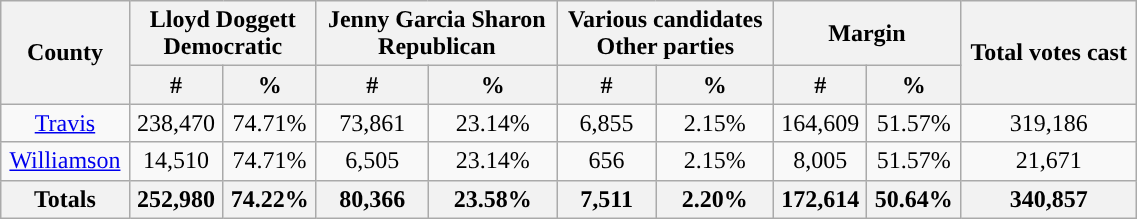<table width="60%"  class="wikitable sortable" style="text-align:center">
<tr>
<th rowspan="2">County</th>
<th style="text-align:center;" colspan="2">Lloyd Doggett<br>Democratic</th>
<th style="text-align:center;" colspan="2">Jenny Garcia Sharon<br>Republican</th>
<th style="text-align:center;" colspan="2">Various candidates<br>Other parties</th>
<th style="text-align:center;" colspan="2">Margin</th>
<th rowspan="2" style="text-align:center;">Total votes cast</th>
</tr>
<tr>
<th style="text-align:center;" data-sort-type="number">#</th>
<th style="text-align:center;" data-sort-type="number">%</th>
<th style="text-align:center;" data-sort-type="number">#</th>
<th style="text-align:center;" data-sort-type="number">%</th>
<th style="text-align:center;" data-sort-type="number">#</th>
<th style="text-align:center;" data-sort-type="number">%</th>
<th style="text-align:center;" data-sort-type="number">#</th>
<th style="text-align:center;" data-sort-type="number">%</th>
</tr>
<tr style="text-align:center;">
<td style="color:black;background-color:"><a href='#'>Travis</a></td>
<td style="color:black;background-color:">238,470</td>
<td style="color:black;background-color:">74.71%</td>
<td style="background-color:">73,861</td>
<td style="background-color:">23.14%</td>
<td style="background-color:">6,855</td>
<td style="background-color:">2.15%</td>
<td style="color:black;background-color:">164,609</td>
<td style="color:black;background-color:">51.57%</td>
<td style="color:black;background-color:">319,186</td>
</tr>
<tr style="text-align:center;">
<td style="color:black;background-color:"><a href='#'>Williamson</a></td>
<td style="color:black;background-color:">14,510</td>
<td style="color:black;background-color:">74.71%</td>
<td style="background-color:">6,505</td>
<td style="background-color:">23.14%</td>
<td style="background-color:">656</td>
<td style="background-color:">2.15%</td>
<td style="color:black;background-color:">8,005</td>
<td style="color:black;background-color:">51.57%</td>
<td style="color:black;background-color:">21,671</td>
</tr>
<tr style="text-align:center;">
<th>Totals</th>
<th>252,980</th>
<th>74.22%</th>
<th>80,366</th>
<th>23.58%</th>
<th>7,511</th>
<th>2.20%</th>
<th>172,614</th>
<th>50.64%</th>
<th>340,857</th>
</tr>
</table>
